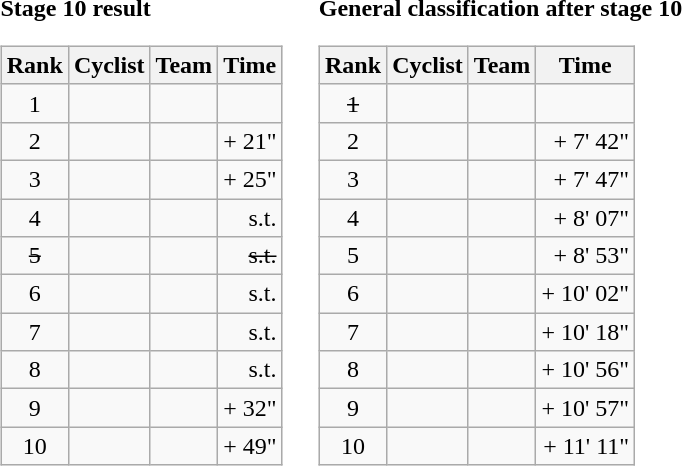<table>
<tr>
<td><strong>Stage 10 result</strong><br><table class="wikitable">
<tr>
<th scope="col">Rank</th>
<th scope="col">Cyclist</th>
<th scope="col">Team</th>
<th scope="col">Time</th>
</tr>
<tr>
<td style="text-align:center;">1</td>
<td></td>
<td></td>
<td style="text-align:right;"></td>
</tr>
<tr>
<td style="text-align:center;">2</td>
<td></td>
<td></td>
<td style="text-align:right;">+ 21"</td>
</tr>
<tr>
<td style="text-align:center;">3</td>
<td></td>
<td></td>
<td style="text-align:right;">+ 25"</td>
</tr>
<tr>
<td style="text-align:center;">4</td>
<td></td>
<td></td>
<td style="text-align:right;">s.t.</td>
</tr>
<tr>
<td style="text-align:center;"><del>5</del></td>
<td><del></del> </td>
<td><del></del></td>
<td style="text-align:right;"><del>s.t.</del></td>
</tr>
<tr>
<td style="text-align:center;">6</td>
<td></td>
<td></td>
<td style="text-align:right;">s.t.</td>
</tr>
<tr>
<td style="text-align:center;">7</td>
<td></td>
<td></td>
<td style="text-align:right;">s.t.</td>
</tr>
<tr>
<td style="text-align:center;">8</td>
<td></td>
<td></td>
<td style="text-align:right;">s.t.</td>
</tr>
<tr>
<td style="text-align:center;">9</td>
<td></td>
<td></td>
<td style="text-align:right;">+ 32"</td>
</tr>
<tr>
<td style="text-align:center;">10</td>
<td></td>
<td></td>
<td style="text-align:right;">+ 49"</td>
</tr>
</table>
</td>
<td></td>
<td><strong>General classification after stage 10</strong><br><table class="wikitable">
<tr>
<th scope="col">Rank</th>
<th scope="col">Cyclist</th>
<th scope="col">Team</th>
<th scope="col">Time</th>
</tr>
<tr>
<td style="text-align:center;"><del>1</del></td>
<td><del></del> </td>
<td><del></del></td>
<td style="text-align:right;"><del></del></td>
</tr>
<tr>
<td style="text-align:center;">2</td>
<td></td>
<td></td>
<td style="text-align:right;">+ 7' 42"</td>
</tr>
<tr>
<td style="text-align:center;">3</td>
<td></td>
<td></td>
<td style="text-align:right;">+ 7' 47"</td>
</tr>
<tr>
<td style="text-align:center;">4</td>
<td></td>
<td></td>
<td style="text-align:right;">+ 8' 07"</td>
</tr>
<tr>
<td style="text-align:center;">5</td>
<td></td>
<td></td>
<td style="text-align:right;">+ 8' 53"</td>
</tr>
<tr>
<td style="text-align:center;">6</td>
<td></td>
<td></td>
<td style="text-align:right;">+ 10' 02"</td>
</tr>
<tr>
<td style="text-align:center;">7</td>
<td></td>
<td></td>
<td style="text-align:right;">+ 10' 18"</td>
</tr>
<tr>
<td style="text-align:center;">8</td>
<td></td>
<td></td>
<td style="text-align:right;">+ 10' 56"</td>
</tr>
<tr>
<td style="text-align:center;">9</td>
<td></td>
<td></td>
<td style="text-align:right;">+ 10' 57"</td>
</tr>
<tr>
<td style="text-align:center;">10</td>
<td></td>
<td></td>
<td style="text-align:right;">+ 11' 11"</td>
</tr>
</table>
</td>
</tr>
</table>
